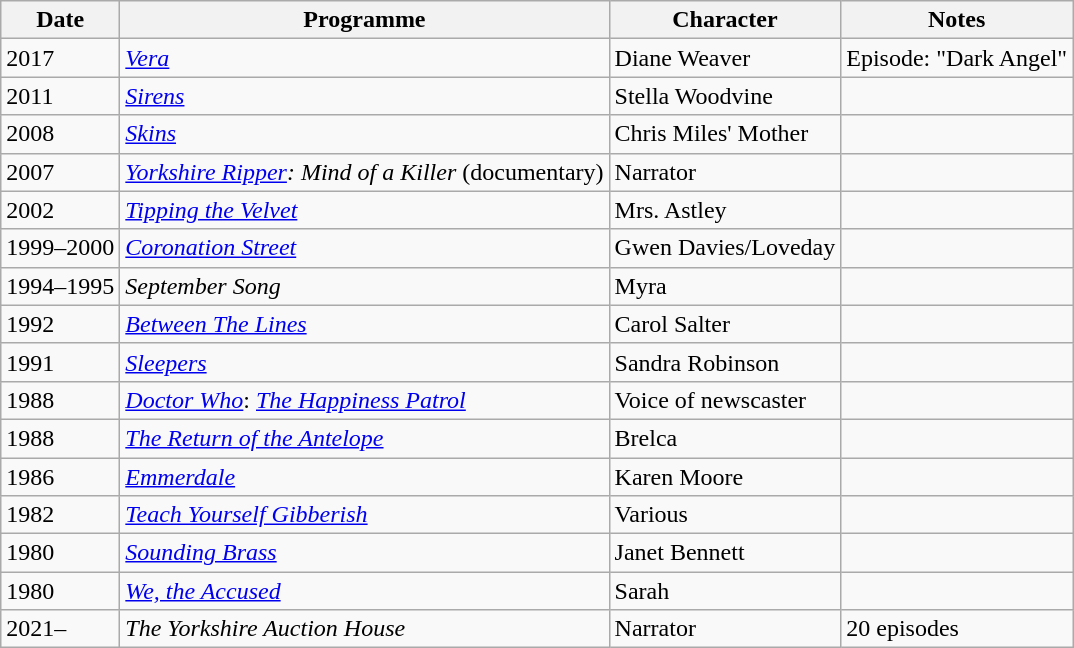<table class="wikitable">
<tr>
<th>Date</th>
<th>Programme</th>
<th>Character</th>
<th>Notes</th>
</tr>
<tr>
<td>2017</td>
<td><em><a href='#'>Vera</a></em></td>
<td>Diane Weaver</td>
<td>Episode: "Dark Angel"</td>
</tr>
<tr>
<td>2011</td>
<td><em><a href='#'>Sirens</a></em></td>
<td>Stella Woodvine</td>
<td></td>
</tr>
<tr>
<td>2008</td>
<td><em><a href='#'>Skins</a></em></td>
<td>Chris Miles' Mother</td>
<td></td>
</tr>
<tr>
<td>2007</td>
<td><em><a href='#'>Yorkshire Ripper</a>: Mind of a Killer</em> (documentary)</td>
<td>Narrator</td>
<td></td>
</tr>
<tr>
<td>2002</td>
<td><em><a href='#'>Tipping the Velvet</a></em></td>
<td>Mrs. Astley</td>
<td></td>
</tr>
<tr>
<td>1999–2000</td>
<td><em><a href='#'>Coronation Street</a></em></td>
<td>Gwen Davies/Loveday</td>
<td></td>
</tr>
<tr>
<td>1994–1995</td>
<td><em>September Song</em></td>
<td>Myra</td>
<td></td>
</tr>
<tr>
<td>1992</td>
<td><em><a href='#'>Between The Lines</a></em></td>
<td>Carol Salter</td>
<td></td>
</tr>
<tr>
<td>1991</td>
<td><em><a href='#'>Sleepers</a></em></td>
<td>Sandra Robinson</td>
<td></td>
</tr>
<tr>
<td>1988</td>
<td><em><a href='#'>Doctor Who</a></em>: <em><a href='#'>The Happiness Patrol</a></em></td>
<td>Voice of newscaster</td>
<td></td>
</tr>
<tr>
<td>1988</td>
<td><em><a href='#'>The Return of the Antelope</a></em></td>
<td>Brelca</td>
<td></td>
</tr>
<tr>
<td>1986</td>
<td><em><a href='#'>Emmerdale</a></em></td>
<td>Karen Moore</td>
<td></td>
</tr>
<tr>
<td>1982</td>
<td><em><a href='#'>Teach Yourself Gibberish</a></em></td>
<td>Various</td>
<td></td>
</tr>
<tr>
<td>1980</td>
<td><em><a href='#'>Sounding Brass</a></em></td>
<td>Janet Bennett</td>
<td></td>
</tr>
<tr>
<td>1980</td>
<td><em><a href='#'>We, the Accused</a></em></td>
<td>Sarah</td>
<td></td>
</tr>
<tr>
<td>2021–</td>
<td><em>The Yorkshire Auction House</em></td>
<td>Narrator</td>
<td>20 episodes</td>
</tr>
</table>
